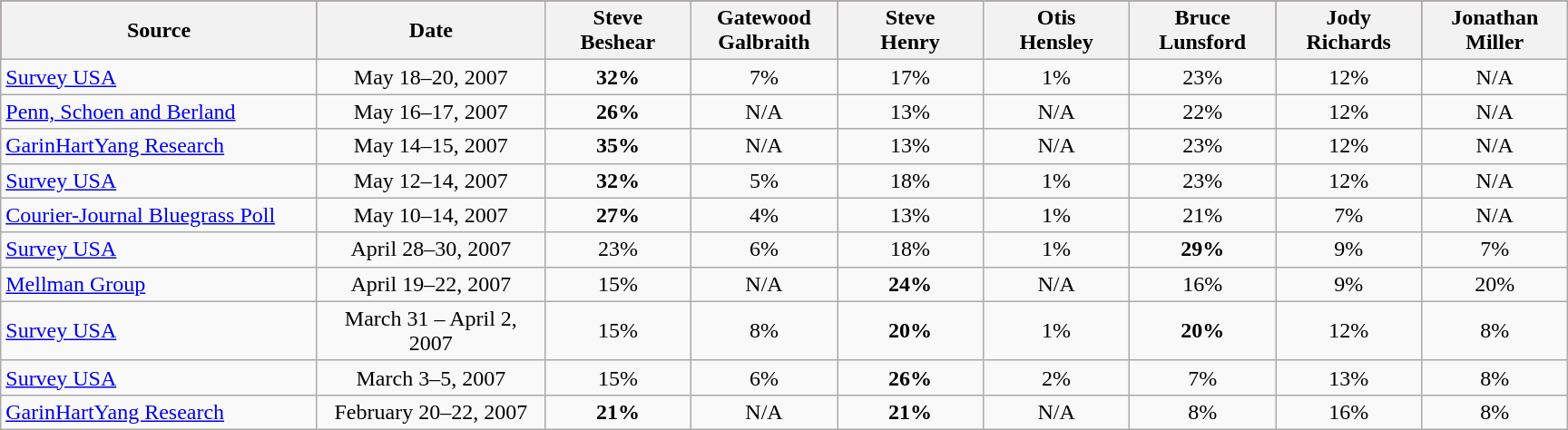<table class="wikitable" style="text-align:center">
<tr style="background:maroon;">
<th style="width:225px;">Source</th>
<th style="width:160px;">Date</th>
<th style="width:100px;">Steve<br>Beshear</th>
<th style="width:100px;">Gatewood<br>Galbraith</th>
<th style="width:100px;">Steve<br>Henry</th>
<th style="width:100px;">Otis<br>Hensley</th>
<th style="width:100px;">Bruce<br>Lunsford</th>
<th style="width:100px;">Jody<br>Richards</th>
<th style="width:100px;">Jonathan<br>Miller</th>
</tr>
<tr>
<td align=left><a href='#'>Survey USA</a></td>
<td>May 18–20, 2007</td>
<td><strong>32%</strong></td>
<td>7%</td>
<td>17%</td>
<td>1%</td>
<td>23%</td>
<td>12%</td>
<td>N/A</td>
</tr>
<tr>
<td align=left><a href='#'>Penn, Schoen and Berland</a></td>
<td>May 16–17, 2007</td>
<td><strong>26%</strong></td>
<td>N/A</td>
<td>13%</td>
<td>N/A</td>
<td>22%</td>
<td>12%</td>
<td>N/A</td>
</tr>
<tr>
<td align=left><a href='#'>GarinHartYang Research</a></td>
<td>May 14–15, 2007</td>
<td><strong>35%</strong></td>
<td>N/A</td>
<td>13%</td>
<td>N/A</td>
<td>23%</td>
<td>12%</td>
<td>N/A</td>
</tr>
<tr>
<td align=left><a href='#'>Survey USA</a></td>
<td>May 12–14, 2007</td>
<td><strong>32%</strong></td>
<td>5%</td>
<td>18%</td>
<td>1%</td>
<td>23%</td>
<td>12%</td>
<td>N/A</td>
</tr>
<tr>
<td align=left><a href='#'>Courier-Journal Bluegrass Poll</a></td>
<td>May 10–14, 2007</td>
<td><strong>27%</strong></td>
<td>4%</td>
<td>13%</td>
<td>1%</td>
<td>21%</td>
<td>7%</td>
<td>N/A</td>
</tr>
<tr>
<td align=left><a href='#'>Survey USA</a></td>
<td>April 28–30, 2007</td>
<td>23%</td>
<td>6%</td>
<td>18%</td>
<td>1%</td>
<td><strong>29%</strong></td>
<td>9%</td>
<td>7%</td>
</tr>
<tr>
<td align=left><a href='#'>Mellman Group</a></td>
<td>April 19–22, 2007</td>
<td>15%</td>
<td>N/A</td>
<td><strong>24%</strong></td>
<td>N/A</td>
<td>16%</td>
<td>9%</td>
<td>20%</td>
</tr>
<tr>
<td align=left><a href='#'>Survey USA</a></td>
<td>March 31 – April 2, 2007</td>
<td>15%</td>
<td>8%</td>
<td><strong>20%</strong></td>
<td>1%</td>
<td><strong>20%</strong></td>
<td>12%</td>
<td>8%</td>
</tr>
<tr>
<td align=left><a href='#'>Survey USA</a></td>
<td>March 3–5, 2007</td>
<td>15%</td>
<td>6%</td>
<td><strong>26%</strong></td>
<td>2%</td>
<td>7%</td>
<td>13%</td>
<td>8%</td>
</tr>
<tr>
<td align=left><a href='#'>GarinHartYang Research</a></td>
<td>February 20–22, 2007</td>
<td><strong>21%</strong></td>
<td>N/A</td>
<td><strong>21%</strong></td>
<td>N/A</td>
<td>8%</td>
<td>16%</td>
<td>8%</td>
</tr>
</table>
